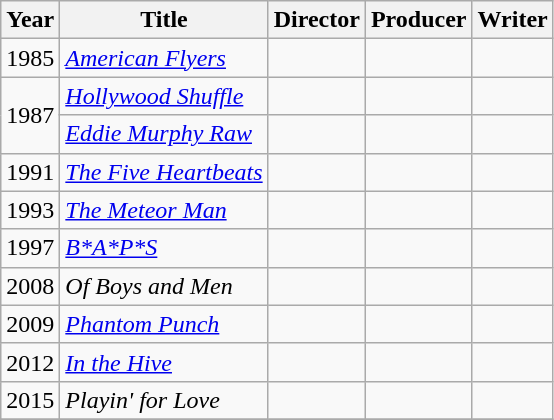<table class="wikitable">
<tr>
<th>Year</th>
<th>Title</th>
<th>Director</th>
<th>Producer</th>
<th>Writer</th>
</tr>
<tr>
<td>1985</td>
<td><em><a href='#'>American Flyers</a></em></td>
<td></td>
<td></td>
<td></td>
</tr>
<tr>
<td rowspan=2>1987</td>
<td><em><a href='#'>Hollywood Shuffle</a></em></td>
<td></td>
<td></td>
<td></td>
</tr>
<tr>
<td><em><a href='#'>Eddie Murphy Raw</a></em></td>
<td></td>
<td></td>
<td></td>
</tr>
<tr>
<td>1991</td>
<td><em><a href='#'>The Five Heartbeats</a></em></td>
<td></td>
<td></td>
<td></td>
</tr>
<tr>
<td>1993</td>
<td><em><a href='#'>The Meteor Man</a></em></td>
<td></td>
<td></td>
<td></td>
</tr>
<tr>
<td>1997</td>
<td><em><a href='#'>B*A*P*S</a></em></td>
<td></td>
<td></td>
<td></td>
</tr>
<tr>
<td>2008</td>
<td><em>Of Boys and Men</em></td>
<td></td>
<td></td>
<td></td>
</tr>
<tr>
<td>2009</td>
<td><em><a href='#'>Phantom Punch</a></em></td>
<td></td>
<td></td>
<td></td>
</tr>
<tr>
<td>2012</td>
<td><em><a href='#'>In the Hive</a></em></td>
<td></td>
<td></td>
<td></td>
</tr>
<tr>
<td>2015</td>
<td><em>Playin' for Love</em></td>
<td></td>
<td></td>
<td></td>
</tr>
<tr>
</tr>
</table>
